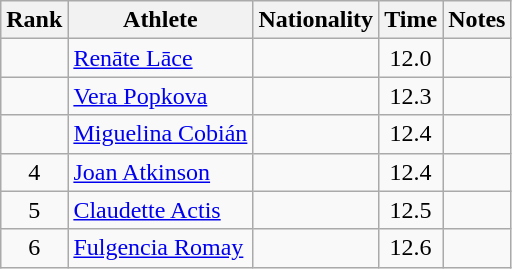<table class="wikitable sortable" style="text-align:center">
<tr>
<th>Rank</th>
<th>Athlete</th>
<th>Nationality</th>
<th>Time</th>
<th>Notes</th>
</tr>
<tr>
<td></td>
<td align=left><a href='#'>Renāte Lāce</a></td>
<td align=left></td>
<td>12.0</td>
<td></td>
</tr>
<tr>
<td></td>
<td align=left><a href='#'>Vera Popkova</a></td>
<td align=left></td>
<td>12.3</td>
<td></td>
</tr>
<tr>
<td></td>
<td align=left><a href='#'>Miguelina Cobián</a></td>
<td align=left></td>
<td>12.4</td>
<td></td>
</tr>
<tr>
<td>4</td>
<td align=left><a href='#'>Joan Atkinson</a></td>
<td align=left></td>
<td>12.4</td>
<td></td>
</tr>
<tr>
<td>5</td>
<td align=left><a href='#'>Claudette Actis</a></td>
<td align=left></td>
<td>12.5</td>
<td></td>
</tr>
<tr>
<td>6</td>
<td align=left><a href='#'>Fulgencia Romay</a></td>
<td align=left></td>
<td>12.6</td>
<td></td>
</tr>
</table>
